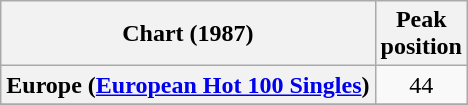<table class="wikitable sortable plainrowheaders" style="text-align:center">
<tr>
<th>Chart (1987)</th>
<th>Peak<br>position</th>
</tr>
<tr>
<th scope="row">Europe (<a href='#'>European Hot 100 Singles</a>)</th>
<td>44</td>
</tr>
<tr>
</tr>
<tr>
</tr>
<tr>
</tr>
</table>
